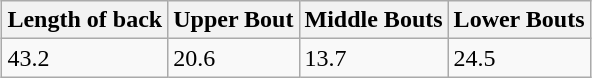<table class="wikitable" style="Margin:auto">
<tr>
<th>Length of back</th>
<th>Upper Bout</th>
<th>Middle Bouts</th>
<th>Lower Bouts</th>
</tr>
<tr>
<td>43.2</td>
<td>20.6</td>
<td>13.7</td>
<td>24.5</td>
</tr>
</table>
